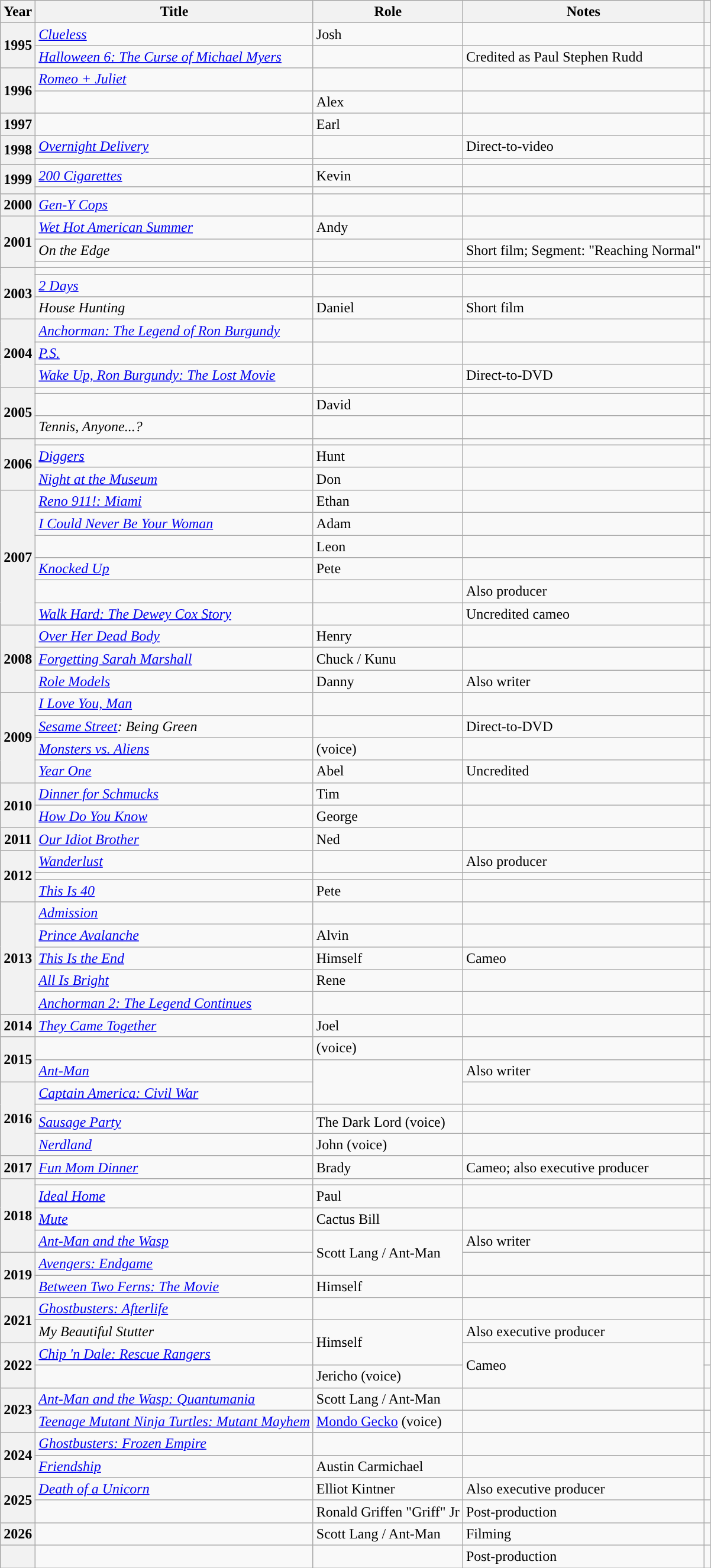<table class="wikitable plainrowheaders sortable" style="margin-right: 0;">
<tr>
<th scope="col">Year</th>
<th scope="col">Title</th>
<th scope="col">Role</th>
<th scope="col" class="unsortable">Notes</th>
<th scope="col" class="unsortable"></th>
</tr>
<tr>
<th rowspan="2" scope="row">1995</th>
<td><em><a href='#'>Clueless</a></em></td>
<td>Josh</td>
<td></td>
<td style="text-align: center;"></td>
</tr>
<tr>
<td><em><a href='#'>Halloween 6: The Curse of Michael Myers</a></em></td>
<td></td>
<td>Credited as Paul Stephen Rudd</td>
<td style="text-align: center;"></td>
</tr>
<tr>
<th rowspan="2" scope="row">1996</th>
<td><em><a href='#'>Romeo + Juliet</a></em></td>
<td></td>
<td></td>
<td style="text-align: center;"></td>
</tr>
<tr>
<td><em></em></td>
<td>Alex</td>
<td></td>
<td style="text-align: center;"></td>
</tr>
<tr>
<th scope="row">1997</th>
<td><em></em></td>
<td>Earl</td>
<td></td>
<td style="text-align: center;"></td>
</tr>
<tr>
<th rowspan="2" scope="row">1998</th>
<td><em><a href='#'>Overnight Delivery</a></em></td>
<td></td>
<td>Direct-to-video</td>
<td style="text-align: center;"></td>
</tr>
<tr>
<td><em></em></td>
<td></td>
<td></td>
<td style="text-align: center;"></td>
</tr>
<tr>
<th rowspan="2" scope="row">1999</th>
<td><em><a href='#'>200 Cigarettes</a></em></td>
<td>Kevin</td>
<td></td>
<td style="text-align: center;"></td>
</tr>
<tr>
<td><em></em></td>
<td></td>
<td></td>
<td style="text-align: center;"></td>
</tr>
<tr>
<th scope="row">2000</th>
<td><em><a href='#'>Gen-Y Cops</a></em></td>
<td></td>
<td></td>
<td style="text-align: center;"></td>
</tr>
<tr>
<th rowspan="3" scope="row">2001</th>
<td><em><a href='#'>Wet Hot American Summer</a></em></td>
<td>Andy</td>
<td></td>
<td style="text-align: center;"></td>
</tr>
<tr>
<td><em>On the Edge</em></td>
<td></td>
<td>Short film; Segment: "Reaching Normal"</td>
<td style="text-align: center;"></td>
</tr>
<tr>
<td><em></em></td>
<td></td>
<td></td>
<td style="text-align: center;"></td>
</tr>
<tr>
<th rowspan="3" scope="row">2003</th>
<td><em></em></td>
<td></td>
<td></td>
<td style="text-align: center;"></td>
</tr>
<tr>
<td><em><a href='#'>2 Days</a></em></td>
<td></td>
<td></td>
<td style="text-align: center;"></td>
</tr>
<tr>
<td><em>House Hunting</em></td>
<td>Daniel</td>
<td>Short film</td>
<td style="text-align: center;"></td>
</tr>
<tr>
<th rowspan="3" scope="row">2004</th>
<td><em><a href='#'>Anchorman: The Legend of Ron Burgundy</a></em></td>
<td></td>
<td></td>
<td style="text-align: center;"></td>
</tr>
<tr>
<td><em><a href='#'>P.S.</a></em></td>
<td></td>
<td></td>
<td style="text-align: center;"></td>
</tr>
<tr>
<td><em><a href='#'>Wake Up, Ron Burgundy: The Lost Movie</a></em></td>
<td></td>
<td>Direct-to-DVD</td>
<td style="text-align: center;"></td>
</tr>
<tr>
<th rowspan="3" scope="row">2005</th>
<td><em></em></td>
<td></td>
<td></td>
<td style="text-align: center;"></td>
</tr>
<tr>
<td><em></em></td>
<td>David</td>
<td></td>
<td style="text-align: center;"></td>
</tr>
<tr>
<td><em>Tennis, Anyone...?</em></td>
<td></td>
<td></td>
<td style="text-align: center;"></td>
</tr>
<tr>
<th rowspan="3" scope="row">2006</th>
<td><em></em></td>
<td></td>
<td></td>
<td style="text-align: center;"></td>
</tr>
<tr>
<td><em><a href='#'>Diggers</a></em></td>
<td>Hunt</td>
<td></td>
<td style="text-align: center;"></td>
</tr>
<tr>
<td><em><a href='#'>Night at the Museum</a></em></td>
<td>Don</td>
<td></td>
<td style="text-align: center;"></td>
</tr>
<tr>
<th rowspan="6" scope="row">2007</th>
<td><em><a href='#'>Reno 911!: Miami</a></em></td>
<td>Ethan</td>
<td></td>
<td style="text-align: center;"></td>
</tr>
<tr>
<td><em><a href='#'>I Could Never Be Your Woman</a></em></td>
<td>Adam</td>
<td></td>
<td style="text-align: center;"></td>
</tr>
<tr>
<td><em></em></td>
<td>Leon</td>
<td></td>
<td style="text-align: center;"></td>
</tr>
<tr>
<td><em><a href='#'>Knocked Up</a></em></td>
<td>Pete</td>
<td></td>
<td style="text-align: center;"></td>
</tr>
<tr>
<td><em></em></td>
<td></td>
<td>Also producer</td>
<td style="text-align: center;"></td>
</tr>
<tr>
<td><em><a href='#'>Walk Hard: The Dewey Cox Story</a></em></td>
<td></td>
<td>Uncredited cameo</td>
<td style="text-align: center;"></td>
</tr>
<tr>
<th rowspan="3" scope="row">2008</th>
<td><em><a href='#'>Over Her Dead Body</a></em></td>
<td>Henry</td>
<td></td>
<td style="text-align: center;"></td>
</tr>
<tr>
<td><em><a href='#'>Forgetting Sarah Marshall</a></em></td>
<td>Chuck / Kunu</td>
<td></td>
<td style="text-align: center;"></td>
</tr>
<tr>
<td><em><a href='#'>Role Models</a></em></td>
<td>Danny</td>
<td>Also writer</td>
<td style="text-align: center;"></td>
</tr>
<tr>
<th rowspan="4" scope="row">2009</th>
<td><em><a href='#'>I Love You, Man</a></em></td>
<td></td>
<td></td>
<td style="text-align: center;"></td>
</tr>
<tr>
<td><em><a href='#'>Sesame Street</a>: Being Green</em></td>
<td></td>
<td>Direct-to-DVD</td>
<td style="text-align: center;"></td>
</tr>
<tr>
<td><em><a href='#'>Monsters vs. Aliens</a></em></td>
<td> (voice)</td>
<td></td>
<td style="text-align: center;"></td>
</tr>
<tr>
<td><em><a href='#'>Year One</a></em></td>
<td>Abel</td>
<td>Uncredited</td>
<td style="text-align: center;"></td>
</tr>
<tr>
<th rowspan="2" scope="row">2010</th>
<td><em><a href='#'>Dinner for Schmucks</a></em></td>
<td>Tim</td>
<td></td>
<td style="text-align: center;"></td>
</tr>
<tr>
<td><em><a href='#'>How Do You Know</a></em></td>
<td>George</td>
<td></td>
<td style="text-align: center;"></td>
</tr>
<tr>
<th scope="row">2011</th>
<td><em><a href='#'>Our Idiot Brother</a></em></td>
<td>Ned</td>
<td></td>
<td style="text-align: center;"></td>
</tr>
<tr>
<th rowspan="3" scope="row">2012</th>
<td><em><a href='#'>Wanderlust</a></em></td>
<td></td>
<td>Also producer</td>
<td style="text-align: center;"></td>
</tr>
<tr>
<td><em></em></td>
<td></td>
<td></td>
<td style="text-align: center;"></td>
</tr>
<tr>
<td><em><a href='#'>This Is 40</a></em></td>
<td>Pete</td>
<td></td>
<td style="text-align: center;"></td>
</tr>
<tr>
<th rowspan="5" scope="row">2013</th>
<td><em><a href='#'>Admission</a></em></td>
<td></td>
<td></td>
<td style="text-align: center;"></td>
</tr>
<tr>
<td><em><a href='#'>Prince Avalanche</a></em></td>
<td>Alvin</td>
<td></td>
<td style="text-align: center;"></td>
</tr>
<tr>
<td><em><a href='#'>This Is the End</a></em></td>
<td>Himself</td>
<td>Cameo</td>
<td style="text-align: center;"></td>
</tr>
<tr>
<td><em><a href='#'>All Is Bright</a></em></td>
<td>Rene</td>
<td></td>
<td style="text-align: center;"></td>
</tr>
<tr>
<td><em><a href='#'>Anchorman 2: The Legend Continues</a></em></td>
<td></td>
<td></td>
<td style="text-align: center;"></td>
</tr>
<tr>
<th scope="row">2014</th>
<td><em><a href='#'>They Came Together</a></em></td>
<td>Joel</td>
<td></td>
<td style="text-align: center;"></td>
</tr>
<tr>
<th rowspan="2" scope="row">2015</th>
<td><em></em></td>
<td> (voice)</td>
<td></td>
<td style="text-align: center;"></td>
</tr>
<tr>
<td><em><a href='#'>Ant-Man</a></em></td>
<td rowspan="2"></td>
<td>Also writer</td>
<td style="text-align: center;"></td>
</tr>
<tr>
<th rowspan="4" scope="row">2016</th>
<td><em><a href='#'>Captain America: Civil War</a></em></td>
<td></td>
<td style="text-align: center;"></td>
</tr>
<tr>
<td><em></em></td>
<td></td>
<td></td>
<td style="text-align: center;"></td>
</tr>
<tr>
<td><em><a href='#'>Sausage Party</a></em></td>
<td>The Dark Lord (voice)</td>
<td></td>
<td style="text-align: center;"></td>
</tr>
<tr>
<td><em><a href='#'>Nerdland</a></em></td>
<td>John (voice)</td>
<td></td>
<td style="text-align: center;"></td>
</tr>
<tr>
<th scope="row">2017</th>
<td><em><a href='#'>Fun Mom Dinner</a></em></td>
<td>Brady</td>
<td>Cameo; also executive producer</td>
<td style="text-align: center;"></td>
</tr>
<tr>
<th rowspan="4" scope="row">2018</th>
<td><em></em></td>
<td></td>
<td></td>
<td style="text-align: center;"></td>
</tr>
<tr>
<td><em><a href='#'>Ideal Home</a></em></td>
<td>Paul</td>
<td></td>
<td style="text-align: center;"></td>
</tr>
<tr>
<td><em><a href='#'>Mute</a></em></td>
<td>Cactus Bill</td>
<td></td>
<td style="text-align: center;"></td>
</tr>
<tr>
<td><em><a href='#'>Ant-Man and the Wasp</a></em></td>
<td rowspan="2">Scott Lang / Ant-Man</td>
<td>Also writer</td>
<td style="text-align: center;"></td>
</tr>
<tr>
<th rowspan="2" scope="row">2019</th>
<td><em><a href='#'>Avengers: Endgame</a></em></td>
<td></td>
<td style="text-align: center;"></td>
</tr>
<tr>
<td><em><a href='#'>Between Two Ferns: The Movie</a></em></td>
<td>Himself</td>
<td></td>
<td style="text-align: center;"></td>
</tr>
<tr>
<th rowspan="2" scope="row">2021</th>
<td><em><a href='#'>Ghostbusters: Afterlife</a></em></td>
<td></td>
<td></td>
<td style="text-align: center;"></td>
</tr>
<tr>
<td><em>My Beautiful Stutter</em></td>
<td rowspan="2">Himself</td>
<td>Also executive producer</td>
<td style="text-align: center;"></td>
</tr>
<tr>
<th rowspan="2" scope="row">2022</th>
<td><em><a href='#'>Chip 'n Dale: Rescue Rangers</a></em></td>
<td rowspan="2">Cameo</td>
<td style="text-align: center;"></td>
</tr>
<tr>
<td><em></em></td>
<td>Jericho (voice)</td>
<td style="text-align: center;"></td>
</tr>
<tr>
<th rowspan="2" scope="row">2023</th>
<td><em><a href='#'>Ant-Man and the Wasp: Quantumania</a></em></td>
<td>Scott Lang / Ant-Man</td>
<td></td>
<td style="text-align: center;"></td>
</tr>
<tr>
<td><em><a href='#'>Teenage Mutant Ninja Turtles: Mutant Mayhem</a></em></td>
<td><a href='#'>Mondo Gecko</a> (voice)</td>
<td></td>
<td style="text-align: center;"></td>
</tr>
<tr>
<th rowspan=2  scope="row">2024</th>
<td><em><a href='#'>Ghostbusters: Frozen Empire</a></em></td>
<td></td>
<td></td>
<td style="text-align: center;"></td>
</tr>
<tr>
<td><em><a href='#'>Friendship</a></em></td>
<td>Austin Carmichael</td>
<td></td>
<td style="text-align: center;"></td>
</tr>
<tr>
<th rowspan="2" scope="row">2025</th>
<td><em><a href='#'>Death of a Unicorn</a></em></td>
<td>Elliot Kintner</td>
<td>Also executive producer</td>
<td style="text-align: center;"></td>
</tr>
<tr>
<td></td>
<td>Ronald Griffen "Griff" Jr</td>
<td>Post-production</td>
<td style="text-align: center;"></td>
</tr>
<tr>
<th scope="row">2026</th>
<td></td>
<td>Scott Lang / Ant-Man</td>
<td>Filming</td>
<td style="text-align: center;"></td>
</tr>
<tr>
<th scope="row"></th>
<td></td>
<td></td>
<td>Post-production</td>
<td style="text-align: center;"></td>
</tr>
</table>
